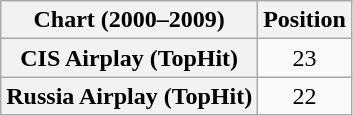<table class="wikitable sortable plainrowheaders" style="text-align:center">
<tr>
<th scope="col">Chart (2000–2009)</th>
<th scope="col">Position</th>
</tr>
<tr>
<th scope="row">CIS Airplay (TopHit)</th>
<td>23</td>
</tr>
<tr>
<th scope="row">Russia Airplay (TopHit)</th>
<td>22</td>
</tr>
</table>
